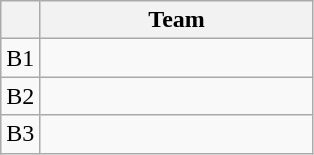<table class="wikitable">
<tr>
<th></th>
<th width="175">Team</th>
</tr>
<tr>
<td align="center">B1</td>
<td></td>
</tr>
<tr>
<td align="center">B2</td>
<td></td>
</tr>
<tr>
<td align="center">B3</td>
<td></td>
</tr>
</table>
